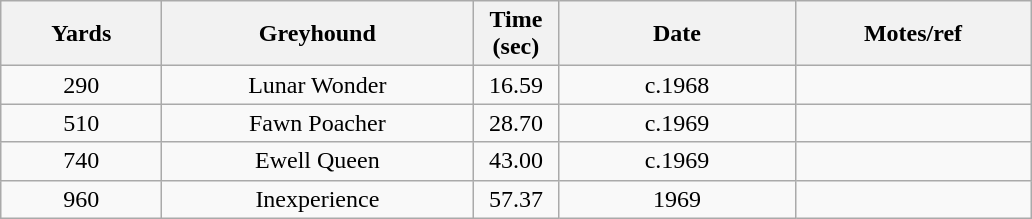<table class="wikitable" style="font-size: 100%">
<tr>
<th width=100>Yards</th>
<th width=200>Greyhound</th>
<th width=50>Time (sec)</th>
<th width=150>Date</th>
<th width=150>Motes/ref</th>
</tr>
<tr align=center>
<td>290</td>
<td>Lunar Wonder</td>
<td>16.59</td>
<td>c.1968</td>
<td></td>
</tr>
<tr align=center>
<td>510</td>
<td>Fawn Poacher</td>
<td>28.70</td>
<td>c.1969</td>
<td></td>
</tr>
<tr align=center>
<td>740</td>
<td>Ewell Queen</td>
<td>43.00</td>
<td>c.1969</td>
<td></td>
</tr>
<tr align=center>
<td>960</td>
<td>Inexperience</td>
<td>57.37</td>
<td>1969</td>
<td></td>
</tr>
</table>
